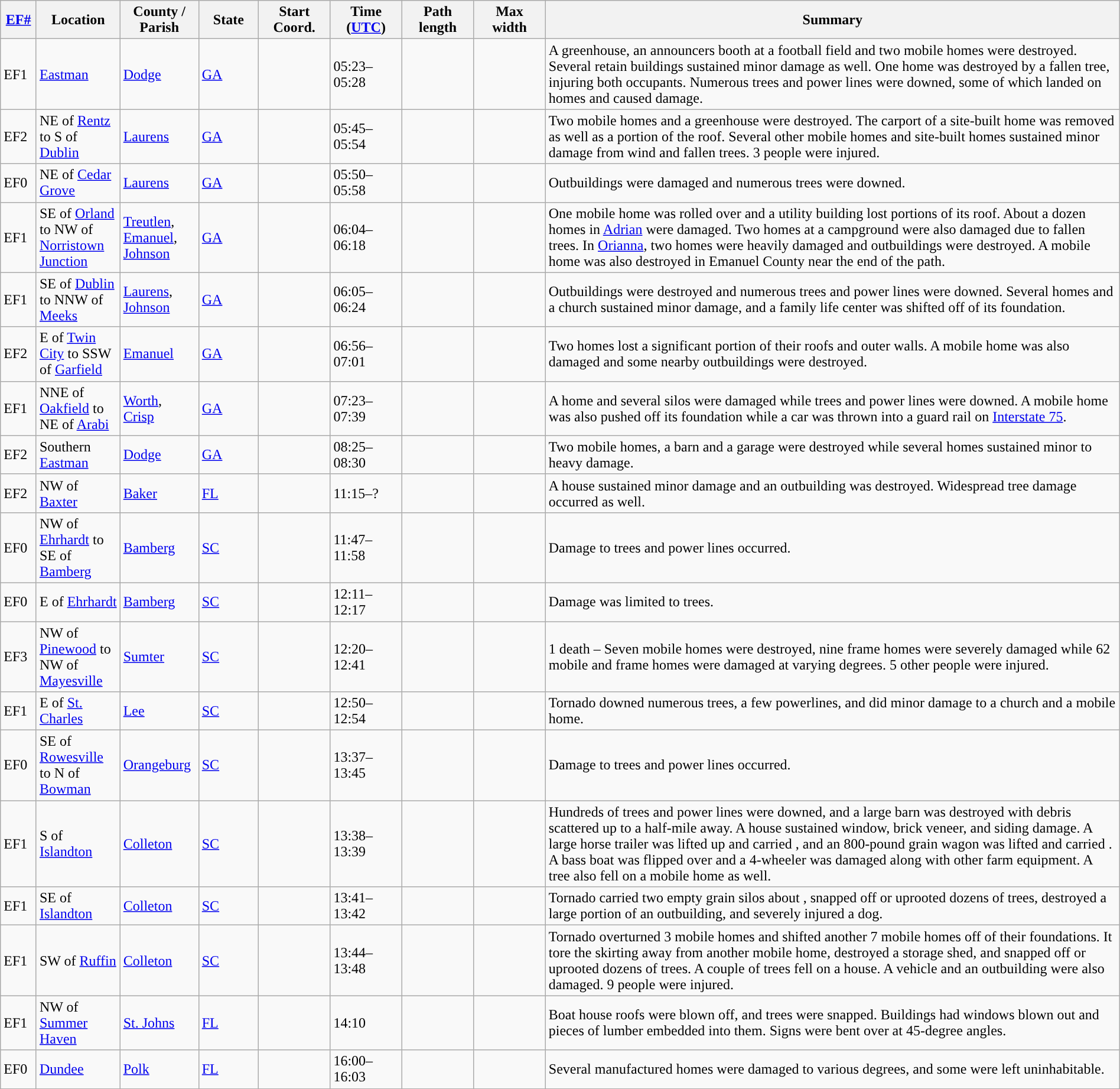<table class="wikitable sortable" style="width:100%;">
<tr>
<th scope="col"  style="width:3%; text-align:center;"><a href='#'>EF#</a></th>
<th scope="col"  style="width:7%; text-align:center;" class="unsortable">Location</th>
<th scope="col"  style="width:6%; text-align:center;" class="unsortable">County / Parish</th>
<th scope="col"  style="width:5%; text-align:center;">State</th>
<th scope="col"  style="width:6%; text-align:center;">Start Coord.</th>
<th scope="col"  style="width:6%; text-align:center;">Time (<a href='#'>UTC</a>)</th>
<th scope="col"  style="width:6%; text-align:center;">Path length</th>
<th scope="col"  style="width:6%; text-align:center;">Max width</th>
<th scope="col" class="unsortable" style="width:48%; text-align:center;">Summary</th>
</tr>
<tr>
<td>EF1</td>
<td><a href='#'>Eastman</a></td>
<td><a href='#'>Dodge</a></td>
<td><a href='#'>GA</a></td>
<td></td>
<td>05:23–05:28</td>
<td></td>
<td></td>
<td>A greenhouse, an announcers booth at a football field and two mobile homes were destroyed. Several retain buildings sustained minor damage as well. One home was destroyed by a fallen tree, injuring both occupants. Numerous trees and power lines were downed, some of which landed on homes and caused damage.</td>
</tr>
<tr>
<td>EF2</td>
<td>NE of <a href='#'>Rentz</a> to S of <a href='#'>Dublin</a></td>
<td><a href='#'>Laurens</a></td>
<td><a href='#'>GA</a></td>
<td></td>
<td>05:45–05:54</td>
<td></td>
<td></td>
<td>Two mobile homes and a greenhouse were destroyed. The carport of a site-built home was removed as well as a portion of the roof. Several other mobile homes and site-built homes sustained minor damage from wind and fallen trees. 3 people were injured.</td>
</tr>
<tr>
<td>EF0</td>
<td>NE of <a href='#'>Cedar Grove</a></td>
<td><a href='#'>Laurens</a></td>
<td><a href='#'>GA</a></td>
<td></td>
<td>05:50–05:58</td>
<td></td>
<td></td>
<td>Outbuildings were damaged and numerous trees were downed.</td>
</tr>
<tr>
<td>EF1</td>
<td>SE of <a href='#'>Orland</a> to NW of <a href='#'>Norristown Junction</a></td>
<td><a href='#'>Treutlen</a>, <a href='#'>Emanuel</a>, <a href='#'>Johnson</a></td>
<td><a href='#'>GA</a></td>
<td></td>
<td>06:04–06:18</td>
<td></td>
<td></td>
<td>One mobile home was rolled over and a utility building lost portions of its roof. About a dozen homes in <a href='#'>Adrian</a> were damaged. Two homes at a campground were also damaged due to fallen trees. In <a href='#'>Orianna</a>, two homes were heavily damaged and outbuildings were destroyed. A mobile home was also destroyed in Emanuel County near the end of the path.</td>
</tr>
<tr>
<td>EF1</td>
<td>SE of <a href='#'>Dublin</a> to NNW of <a href='#'>Meeks</a></td>
<td><a href='#'>Laurens</a>, <a href='#'>Johnson</a></td>
<td><a href='#'>GA</a></td>
<td></td>
<td>06:05–06:24</td>
<td></td>
<td></td>
<td>Outbuildings were destroyed and numerous trees and power lines were downed. Several homes and a church sustained minor damage, and a family life center was shifted off of its foundation.</td>
</tr>
<tr>
<td>EF2</td>
<td>E of <a href='#'>Twin City</a> to SSW of <a href='#'>Garfield</a></td>
<td><a href='#'>Emanuel</a></td>
<td><a href='#'>GA</a></td>
<td></td>
<td>06:56–07:01</td>
<td></td>
<td></td>
<td>Two homes lost a significant portion of their roofs and outer walls. A mobile home was also damaged and some nearby outbuildings were destroyed.</td>
</tr>
<tr>
<td>EF1</td>
<td>NNE of <a href='#'>Oakfield</a> to NE of <a href='#'>Arabi</a></td>
<td><a href='#'>Worth</a>, <a href='#'>Crisp</a></td>
<td><a href='#'>GA</a></td>
<td></td>
<td>07:23–07:39</td>
<td></td>
<td></td>
<td>A home and several silos were damaged while trees and power lines were downed. A mobile home was also pushed off its foundation while a car was thrown into a guard rail on <a href='#'>Interstate 75</a>.</td>
</tr>
<tr>
<td>EF2</td>
<td>Southern <a href='#'>Eastman</a></td>
<td><a href='#'>Dodge</a></td>
<td><a href='#'>GA</a></td>
<td></td>
<td>08:25–08:30</td>
<td></td>
<td></td>
<td>Two mobile homes, a barn and a garage were destroyed while several homes sustained minor to heavy damage.</td>
</tr>
<tr>
<td>EF2</td>
<td>NW of <a href='#'>Baxter</a></td>
<td><a href='#'>Baker</a></td>
<td><a href='#'>FL</a></td>
<td></td>
<td>11:15–?</td>
<td></td>
<td></td>
<td>A house sustained minor damage and an outbuilding was destroyed. Widespread tree damage occurred as well.</td>
</tr>
<tr>
<td>EF0</td>
<td>NW of <a href='#'>Ehrhardt</a> to SE of <a href='#'>Bamberg</a></td>
<td><a href='#'>Bamberg</a></td>
<td><a href='#'>SC</a></td>
<td></td>
<td>11:47–11:58</td>
<td></td>
<td></td>
<td>Damage to trees and power lines occurred.</td>
</tr>
<tr>
<td>EF0</td>
<td>E of <a href='#'>Ehrhardt</a></td>
<td><a href='#'>Bamberg</a></td>
<td><a href='#'>SC</a></td>
<td></td>
<td>12:11–12:17</td>
<td></td>
<td></td>
<td>Damage was limited to trees.</td>
</tr>
<tr>
<td>EF3</td>
<td>NW of <a href='#'>Pinewood</a> to NW of <a href='#'>Mayesville</a></td>
<td><a href='#'>Sumter</a></td>
<td><a href='#'>SC</a></td>
<td></td>
<td>12:20–12:41</td>
<td></td>
<td></td>
<td>1 death – Seven mobile homes were destroyed, nine frame homes were severely damaged while 62 mobile and frame homes were damaged at varying degrees. 5 other people were injured.</td>
</tr>
<tr>
<td>EF1</td>
<td>E of <a href='#'>St. Charles</a></td>
<td><a href='#'>Lee</a></td>
<td><a href='#'>SC</a></td>
<td></td>
<td>12:50–12:54</td>
<td></td>
<td></td>
<td>Tornado downed numerous trees, a few powerlines, and did minor damage to a church and a mobile home.</td>
</tr>
<tr>
<td>EF0</td>
<td>SE of <a href='#'>Rowesville</a> to N of <a href='#'>Bowman</a></td>
<td><a href='#'>Orangeburg</a></td>
<td><a href='#'>SC</a></td>
<td></td>
<td>13:37–13:45</td>
<td></td>
<td></td>
<td>Damage to trees and power lines occurred.</td>
</tr>
<tr>
<td>EF1</td>
<td>S of <a href='#'>Islandton</a></td>
<td><a href='#'>Colleton</a></td>
<td><a href='#'>SC</a></td>
<td></td>
<td>13:38–13:39</td>
<td></td>
<td></td>
<td>Hundreds of trees and power lines were downed, and a large barn was destroyed with debris scattered up to a half-mile away. A house sustained window, brick veneer, and siding damage. A large  horse trailer was lifted up and carried , and an 800-pound grain wagon was lifted and carried . A bass boat was flipped over and a 4-wheeler was damaged along with other farm equipment. A tree also fell on a mobile home as well.</td>
</tr>
<tr>
<td>EF1</td>
<td>SE of <a href='#'>Islandton</a></td>
<td><a href='#'>Colleton</a></td>
<td><a href='#'>SC</a></td>
<td></td>
<td>13:41–13:42</td>
<td></td>
<td></td>
<td>Tornado carried two empty grain silos about , snapped off or uprooted dozens of trees, destroyed a large portion of an outbuilding, and severely injured a dog.</td>
</tr>
<tr>
<td>EF1</td>
<td>SW of <a href='#'>Ruffin</a></td>
<td><a href='#'>Colleton</a></td>
<td><a href='#'>SC</a></td>
<td></td>
<td>13:44–13:48</td>
<td></td>
<td></td>
<td>Tornado overturned 3 mobile homes and shifted another 7 mobile homes off of their foundations. It tore the skirting away from another mobile home, destroyed a storage shed, and snapped off or uprooted dozens of trees. A couple of trees fell on a house. A vehicle and an outbuilding were also damaged. 9 people were injured.</td>
</tr>
<tr>
<td>EF1</td>
<td>NW of <a href='#'>Summer Haven</a></td>
<td><a href='#'>St. Johns</a></td>
<td><a href='#'>FL</a></td>
<td></td>
<td>14:10</td>
<td></td>
<td></td>
<td>Boat house roofs were blown off, and trees were snapped. Buildings had windows blown out and pieces of lumber embedded into them. Signs were bent over at 45-degree angles.</td>
</tr>
<tr>
<td>EF0</td>
<td><a href='#'>Dundee</a></td>
<td><a href='#'>Polk</a></td>
<td><a href='#'>FL</a></td>
<td></td>
<td>16:00–16:03</td>
<td></td>
<td></td>
<td>Several manufactured homes were damaged to various degrees, and some were left uninhabitable.</td>
</tr>
<tr>
</tr>
</table>
